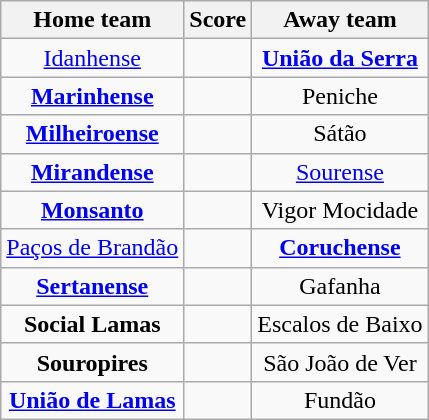<table class="wikitable" style="text-align: center">
<tr>
<th>Home team</th>
<th>Score</th>
<th>Away team</th>
</tr>
<tr>
<td><a href='#'>Idanhense</a> </td>
<td></td>
<td><strong><a href='#'>União da Serra</a></strong> </td>
</tr>
<tr>
<td><strong><a href='#'>Marinhense</a></strong> </td>
<td></td>
<td>Peniche </td>
</tr>
<tr>
<td><strong><a href='#'>Milheiroense</a></strong> </td>
<td></td>
<td>Sátão </td>
</tr>
<tr>
<td><strong><a href='#'>Mirandense</a></strong> </td>
<td></td>
<td><a href='#'>Sourense</a> </td>
</tr>
<tr>
<td><strong><a href='#'>Monsanto</a></strong> </td>
<td></td>
<td>Vigor Mocidade </td>
</tr>
<tr>
<td><a href='#'>Paços de Brandão</a> </td>
<td></td>
<td><strong><a href='#'>Coruchense</a></strong> </td>
</tr>
<tr>
<td><strong><a href='#'>Sertanense</a></strong> </td>
<td></td>
<td>Gafanha </td>
</tr>
<tr>
<td><strong>Social Lamas</strong> </td>
<td></td>
<td>Escalos de Baixo </td>
</tr>
<tr>
<td><strong>Souropires</strong> </td>
<td></td>
<td>São João de Ver </td>
</tr>
<tr>
<td><strong><a href='#'>União de Lamas</a></strong> </td>
<td></td>
<td>Fundão </td>
</tr>
</table>
